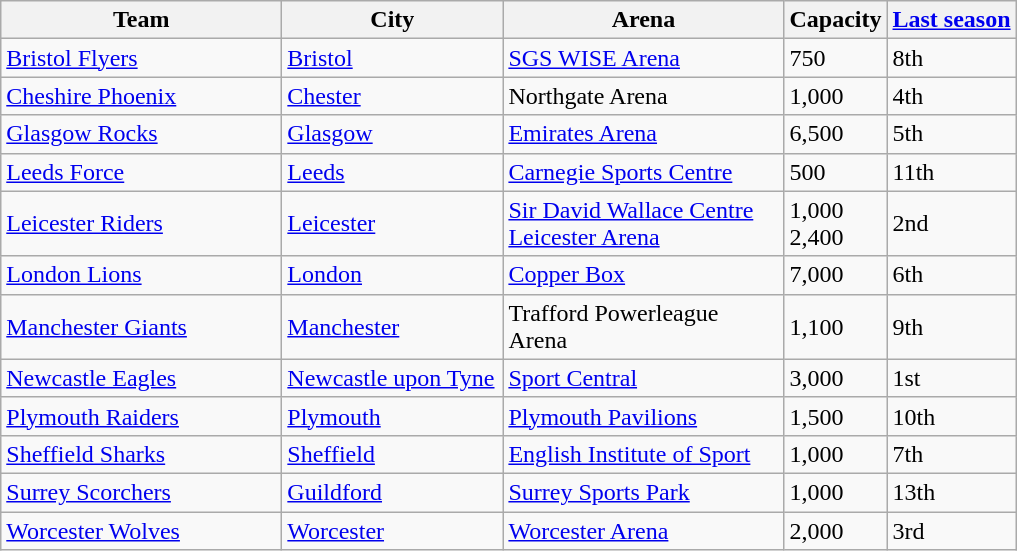<table class="wikitable sortable">
<tr>
<th scope="col" style="width: 180px;">Team</th>
<th scope="col" style="width: 140px;">City</th>
<th scope="col" style="width: 180px;">Arena</th>
<th>Capacity</th>
<th><a href='#'>Last season</a></th>
</tr>
<tr>
<td><a href='#'>Bristol Flyers</a></td>
<td><a href='#'>Bristol</a></td>
<td><a href='#'>SGS WISE Arena</a></td>
<td>750</td>
<td>8th</td>
</tr>
<tr>
<td><a href='#'>Cheshire Phoenix</a></td>
<td><a href='#'>Chester</a></td>
<td>Northgate Arena</td>
<td>1,000</td>
<td>4th</td>
</tr>
<tr>
<td><a href='#'>Glasgow Rocks</a></td>
<td><a href='#'>Glasgow</a></td>
<td><a href='#'>Emirates Arena</a></td>
<td>6,500</td>
<td>5th</td>
</tr>
<tr>
<td><a href='#'>Leeds Force</a></td>
<td><a href='#'>Leeds</a></td>
<td><a href='#'>Carnegie Sports Centre</a></td>
<td>500</td>
<td>11th</td>
</tr>
<tr>
<td><a href='#'>Leicester Riders</a></td>
<td><a href='#'>Leicester</a></td>
<td><a href='#'>Sir David Wallace Centre</a> <br> <a href='#'>Leicester Arena</a></td>
<td>1,000 <br> 2,400</td>
<td>2nd</td>
</tr>
<tr>
<td><a href='#'>London Lions</a></td>
<td><a href='#'>London</a></td>
<td><a href='#'>Copper Box</a></td>
<td>7,000</td>
<td>6th</td>
</tr>
<tr>
<td><a href='#'>Manchester Giants</a></td>
<td><a href='#'>Manchester</a></td>
<td>Trafford Powerleague Arena</td>
<td>1,100</td>
<td>9th</td>
</tr>
<tr>
<td><a href='#'>Newcastle Eagles</a></td>
<td><a href='#'>Newcastle upon Tyne</a></td>
<td><a href='#'>Sport Central</a></td>
<td>3,000</td>
<td>1st</td>
</tr>
<tr>
<td><a href='#'>Plymouth Raiders</a></td>
<td><a href='#'>Plymouth</a></td>
<td><a href='#'>Plymouth Pavilions</a></td>
<td>1,500</td>
<td>10th</td>
</tr>
<tr>
<td><a href='#'>Sheffield Sharks</a></td>
<td><a href='#'>Sheffield</a></td>
<td><a href='#'>English Institute of Sport</a></td>
<td>1,000</td>
<td>7th</td>
</tr>
<tr>
<td><a href='#'>Surrey Scorchers</a></td>
<td><a href='#'>Guildford</a></td>
<td><a href='#'>Surrey Sports Park</a></td>
<td>1,000</td>
<td>13th</td>
</tr>
<tr>
<td><a href='#'>Worcester Wolves</a></td>
<td><a href='#'>Worcester</a></td>
<td><a href='#'>Worcester Arena</a></td>
<td>2,000</td>
<td>3rd</td>
</tr>
</table>
